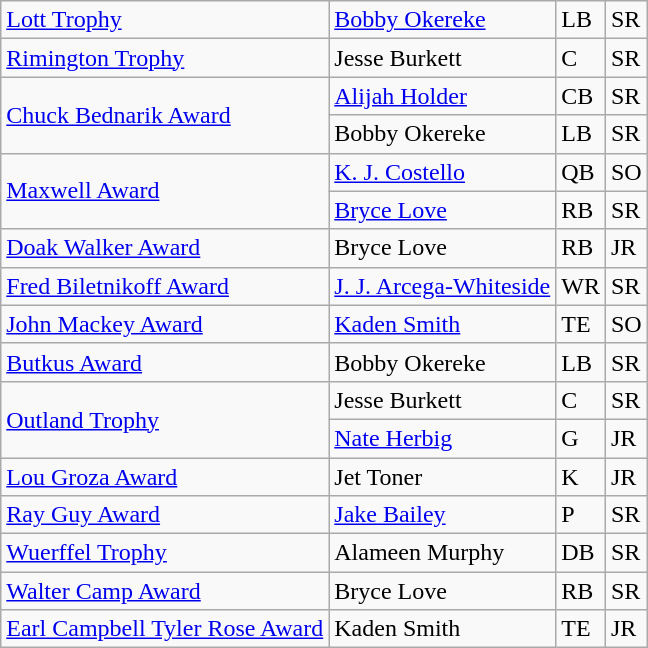<table class="wikitable">
<tr>
<td><a href='#'>Lott Trophy</a></td>
<td><a href='#'>Bobby Okereke</a></td>
<td>LB</td>
<td>SR</td>
</tr>
<tr>
<td><a href='#'>Rimington Trophy</a></td>
<td>Jesse Burkett</td>
<td>C</td>
<td>SR</td>
</tr>
<tr>
<td rowspan=2><a href='#'>Chuck Bednarik Award</a></td>
<td><a href='#'>Alijah Holder</a></td>
<td>CB</td>
<td>SR</td>
</tr>
<tr>
<td>Bobby Okereke</td>
<td>LB</td>
<td>SR</td>
</tr>
<tr>
<td rowspan=2><a href='#'>Maxwell Award</a></td>
<td><a href='#'>K. J. Costello</a></td>
<td>QB</td>
<td>SO</td>
</tr>
<tr>
<td><a href='#'>Bryce Love</a></td>
<td>RB</td>
<td>SR</td>
</tr>
<tr>
<td><a href='#'>Doak Walker Award</a></td>
<td>Bryce Love</td>
<td>RB</td>
<td>JR</td>
</tr>
<tr>
<td><a href='#'>Fred Biletnikoff Award</a></td>
<td><a href='#'>J. J. Arcega-Whiteside</a></td>
<td>WR</td>
<td>SR</td>
</tr>
<tr>
<td><a href='#'>John Mackey Award</a></td>
<td><a href='#'>Kaden Smith</a></td>
<td>TE</td>
<td>SO</td>
</tr>
<tr>
<td><a href='#'>Butkus Award</a></td>
<td>Bobby Okereke</td>
<td>LB</td>
<td>SR</td>
</tr>
<tr>
<td rowspan=2><a href='#'>Outland Trophy</a></td>
<td>Jesse Burkett</td>
<td>C</td>
<td>SR</td>
</tr>
<tr>
<td><a href='#'>Nate Herbig</a></td>
<td>G</td>
<td>JR</td>
</tr>
<tr>
<td><a href='#'>Lou Groza Award</a></td>
<td>Jet Toner</td>
<td>K</td>
<td>JR</td>
</tr>
<tr>
<td><a href='#'>Ray Guy Award</a></td>
<td><a href='#'>Jake Bailey</a></td>
<td>P</td>
<td>SR</td>
</tr>
<tr>
<td><a href='#'>Wuerffel Trophy</a></td>
<td>Alameen Murphy</td>
<td>DB</td>
<td>SR</td>
</tr>
<tr>
<td><a href='#'>Walter Camp Award</a></td>
<td>Bryce Love</td>
<td>RB</td>
<td>SR</td>
</tr>
<tr>
<td><a href='#'>Earl Campbell Tyler Rose Award</a></td>
<td>Kaden Smith</td>
<td>TE</td>
<td>JR</td>
</tr>
</table>
